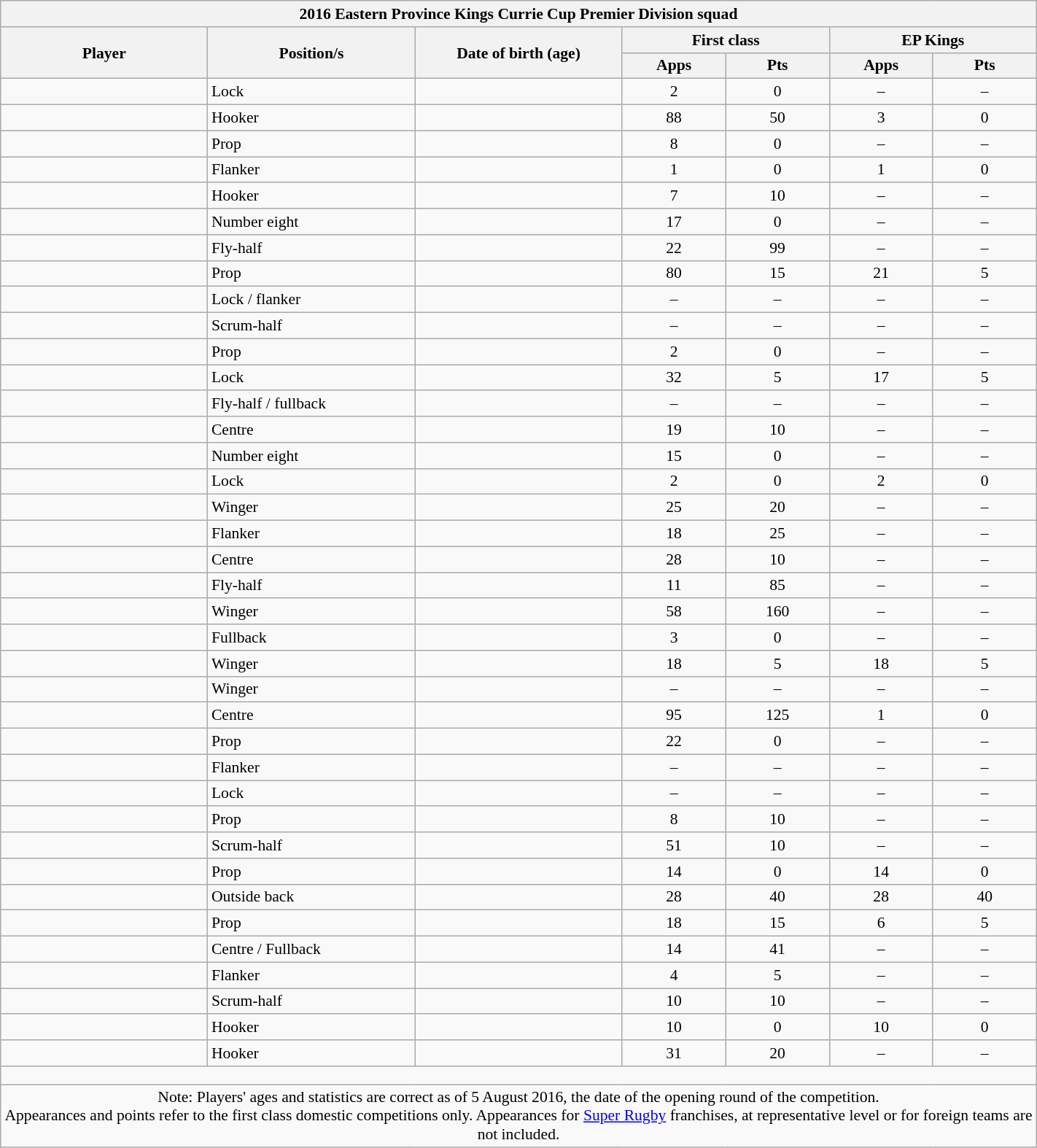<table class="wikitable sortable" style="text-align:left; font-size:90%; width:75%">
<tr>
<th colspan=100%>2016 Eastern Province Kings Currie Cup Premier Division squad</th>
</tr>
<tr>
<th style="width:20%;" rowspan=2>Player</th>
<th style="width:20%;" rowspan=2>Position/s</th>
<th style="width:20%;" rowspan=2>Date of birth (age)</th>
<th colspan=2>First class</th>
<th colspan=2>EP Kings</th>
</tr>
<tr>
<th style="width:10%;">Apps</th>
<th style="width:10%;">Pts</th>
<th style="width:10%;">Apps</th>
<th style="width:10%;">Pts<br></th>
</tr>
<tr>
<td> </td>
<td>Lock</td>
<td></td>
<td style="text-align:center;">2</td>
<td style="text-align:center;">0</td>
<td style="text-align:center;">–</td>
<td style="text-align:center;">–</td>
</tr>
<tr>
<td> </td>
<td>Hooker</td>
<td></td>
<td style="text-align:center;">88</td>
<td style="text-align:center;">50</td>
<td style="text-align:center;">3</td>
<td style="text-align:center;">0</td>
</tr>
<tr>
<td> </td>
<td>Prop</td>
<td></td>
<td style="text-align:center;">8</td>
<td style="text-align:center;">0</td>
<td style="text-align:center;">–</td>
<td style="text-align:center;">–</td>
</tr>
<tr>
<td> </td>
<td>Flanker</td>
<td></td>
<td style="text-align:center;">1</td>
<td style="text-align:center;">0</td>
<td style="text-align:center;">1</td>
<td style="text-align:center;">0</td>
</tr>
<tr>
<td> </td>
<td>Hooker</td>
<td></td>
<td style="text-align:center;">7</td>
<td style="text-align:center;">10</td>
<td style="text-align:center;">–</td>
<td style="text-align:center;">–</td>
</tr>
<tr>
<td> </td>
<td>Number eight</td>
<td></td>
<td style="text-align:center;">17</td>
<td style="text-align:center;">0</td>
<td style="text-align:center;">–</td>
<td style="text-align:center;">–</td>
</tr>
<tr>
<td> </td>
<td>Fly-half</td>
<td></td>
<td style="text-align:center;">22</td>
<td style="text-align:center;">99</td>
<td style="text-align:center;">–</td>
<td style="text-align:center;">–</td>
</tr>
<tr>
<td> </td>
<td>Prop</td>
<td></td>
<td style="text-align:center;">80</td>
<td style="text-align:center;">15</td>
<td style="text-align:center;">21</td>
<td style="text-align:center;">5</td>
</tr>
<tr>
<td> </td>
<td>Lock / flanker</td>
<td></td>
<td style="text-align:center;">–</td>
<td style="text-align:center;">–</td>
<td style="text-align:center;">–</td>
<td style="text-align:center;">–</td>
</tr>
<tr>
<td> </td>
<td>Scrum-half</td>
<td></td>
<td style="text-align:center;">–</td>
<td style="text-align:center;">–</td>
<td style="text-align:center;">–</td>
<td style="text-align:center;">–</td>
</tr>
<tr>
<td> </td>
<td>Prop</td>
<td></td>
<td style="text-align:center;">2</td>
<td style="text-align:center;">0</td>
<td style="text-align:center;">–</td>
<td style="text-align:center;">–</td>
</tr>
<tr>
<td> </td>
<td>Lock</td>
<td></td>
<td style="text-align:center;">32</td>
<td style="text-align:center;">5</td>
<td style="text-align:center;">17</td>
<td style="text-align:center;">5</td>
</tr>
<tr>
<td> </td>
<td>Fly-half / fullback</td>
<td></td>
<td style="text-align:center;">–</td>
<td style="text-align:center;">–</td>
<td style="text-align:center;">–</td>
<td style="text-align:center;">–</td>
</tr>
<tr>
<td> </td>
<td>Centre</td>
<td></td>
<td style="text-align:center;">19</td>
<td style="text-align:center;">10</td>
<td style="text-align:center;">–</td>
<td style="text-align:center;">–</td>
</tr>
<tr>
<td> </td>
<td>Number eight</td>
<td></td>
<td style="text-align:center;">15</td>
<td style="text-align:center;">0</td>
<td style="text-align:center;">–</td>
<td style="text-align:center;">–</td>
</tr>
<tr>
<td> </td>
<td>Lock</td>
<td></td>
<td style="text-align:center;">2</td>
<td style="text-align:center;">0</td>
<td style="text-align:center;">2</td>
<td style="text-align:center;">0</td>
</tr>
<tr>
<td> </td>
<td>Winger</td>
<td></td>
<td style="text-align:center;">25</td>
<td style="text-align:center;">20</td>
<td style="text-align:center;">–</td>
<td style="text-align:center;">–</td>
</tr>
<tr>
<td> </td>
<td>Flanker</td>
<td></td>
<td style="text-align:center;">18</td>
<td style="text-align:center;">25</td>
<td style="text-align:center;">–</td>
<td style="text-align:center;">–</td>
</tr>
<tr>
<td> </td>
<td>Centre</td>
<td></td>
<td style="text-align:center;">28</td>
<td style="text-align:center;">10</td>
<td style="text-align:center;">–</td>
<td style="text-align:center;">–</td>
</tr>
<tr>
<td> </td>
<td>Fly-half</td>
<td></td>
<td style="text-align:center;">11</td>
<td style="text-align:center;">85</td>
<td style="text-align:center;">–</td>
<td style="text-align:center;">–</td>
</tr>
<tr>
<td> </td>
<td>Winger</td>
<td></td>
<td style="text-align:center;">58</td>
<td style="text-align:center;">160</td>
<td style="text-align:center;">–</td>
<td style="text-align:center;">–</td>
</tr>
<tr>
<td> </td>
<td>Fullback</td>
<td></td>
<td style="text-align:center;">3</td>
<td style="text-align:center;">0</td>
<td style="text-align:center;">–</td>
<td style="text-align:center;">–</td>
</tr>
<tr>
<td> </td>
<td>Winger</td>
<td></td>
<td style="text-align:center;">18</td>
<td style="text-align:center;">5</td>
<td style="text-align:center;">18</td>
<td style="text-align:center;">5</td>
</tr>
<tr>
<td> </td>
<td>Winger</td>
<td></td>
<td style="text-align:center;">–</td>
<td style="text-align:center;">–</td>
<td style="text-align:center;">–</td>
<td style="text-align:center;">–</td>
</tr>
<tr>
<td> </td>
<td>Centre</td>
<td></td>
<td style="text-align:center;">95</td>
<td style="text-align:center;">125</td>
<td style="text-align:center;">1</td>
<td style="text-align:center;">0</td>
</tr>
<tr>
<td> </td>
<td>Prop</td>
<td></td>
<td style="text-align:center;">22</td>
<td style="text-align:center;">0</td>
<td style="text-align:center;">–</td>
<td style="text-align:center;">–</td>
</tr>
<tr>
<td> </td>
<td>Flanker</td>
<td></td>
<td style="text-align:center;">–</td>
<td style="text-align:center;">–</td>
<td style="text-align:center;">–</td>
<td style="text-align:center;">–</td>
</tr>
<tr>
<td> </td>
<td>Lock</td>
<td></td>
<td style="text-align:center;">–</td>
<td style="text-align:center;">–</td>
<td style="text-align:center;">–</td>
<td style="text-align:center;">–</td>
</tr>
<tr>
<td> </td>
<td>Prop</td>
<td></td>
<td style="text-align:center;">8</td>
<td style="text-align:center;">10</td>
<td style="text-align:center;">–</td>
<td style="text-align:center;">–</td>
</tr>
<tr>
<td> </td>
<td>Scrum-half</td>
<td></td>
<td style="text-align:center;">51</td>
<td style="text-align:center;">10</td>
<td style="text-align:center;">–</td>
<td style="text-align:center;">–</td>
</tr>
<tr>
<td> </td>
<td>Prop</td>
<td></td>
<td style="text-align:center;">14</td>
<td style="text-align:center;">0</td>
<td style="text-align:center;">14</td>
<td style="text-align:center;">0</td>
</tr>
<tr>
<td> </td>
<td>Outside back</td>
<td></td>
<td style="text-align:center;">28</td>
<td style="text-align:center;">40</td>
<td style="text-align:center;">28</td>
<td style="text-align:center;">40</td>
</tr>
<tr>
<td> </td>
<td>Prop</td>
<td></td>
<td style="text-align:center;">18</td>
<td style="text-align:center;">15</td>
<td style="text-align:center;">6</td>
<td style="text-align:center;">5</td>
</tr>
<tr>
<td> </td>
<td>Centre / Fullback</td>
<td></td>
<td style="text-align:center;">14</td>
<td style="text-align:center;">41</td>
<td style="text-align:center;">–</td>
<td style="text-align:center;">–</td>
</tr>
<tr>
<td> </td>
<td>Flanker</td>
<td></td>
<td style="text-align:center;">4</td>
<td style="text-align:center;">5</td>
<td style="text-align:center;">–</td>
<td style="text-align:center;">–</td>
</tr>
<tr>
<td> </td>
<td>Scrum-half</td>
<td></td>
<td style="text-align:center;">10</td>
<td style="text-align:center;">10</td>
<td style="text-align:center;">–</td>
<td style="text-align:center;">–</td>
</tr>
<tr>
<td> </td>
<td>Hooker</td>
<td></td>
<td style="text-align:center;">10</td>
<td style="text-align:center;">0</td>
<td style="text-align:center;">10</td>
<td style="text-align:center;">0</td>
</tr>
<tr>
<td> </td>
<td>Hooker</td>
<td></td>
<td style="text-align:center;">31</td>
<td style="text-align:center;">20</td>
<td style="text-align:center;">–</td>
<td style="text-align:center;">–</td>
</tr>
<tr>
<td colspan="100%" style="height: 10px;"></td>
</tr>
<tr>
<td colspan="100%" style="text-align:center;">Note: Players' ages and statistics are correct as of 5 August 2016, the date of the opening round of the competition. <br> Appearances and points refer to the first class domestic competitions only. Appearances for <a href='#'>Super Rugby</a> franchises, at representative level or for foreign teams are not included.</td>
</tr>
</table>
